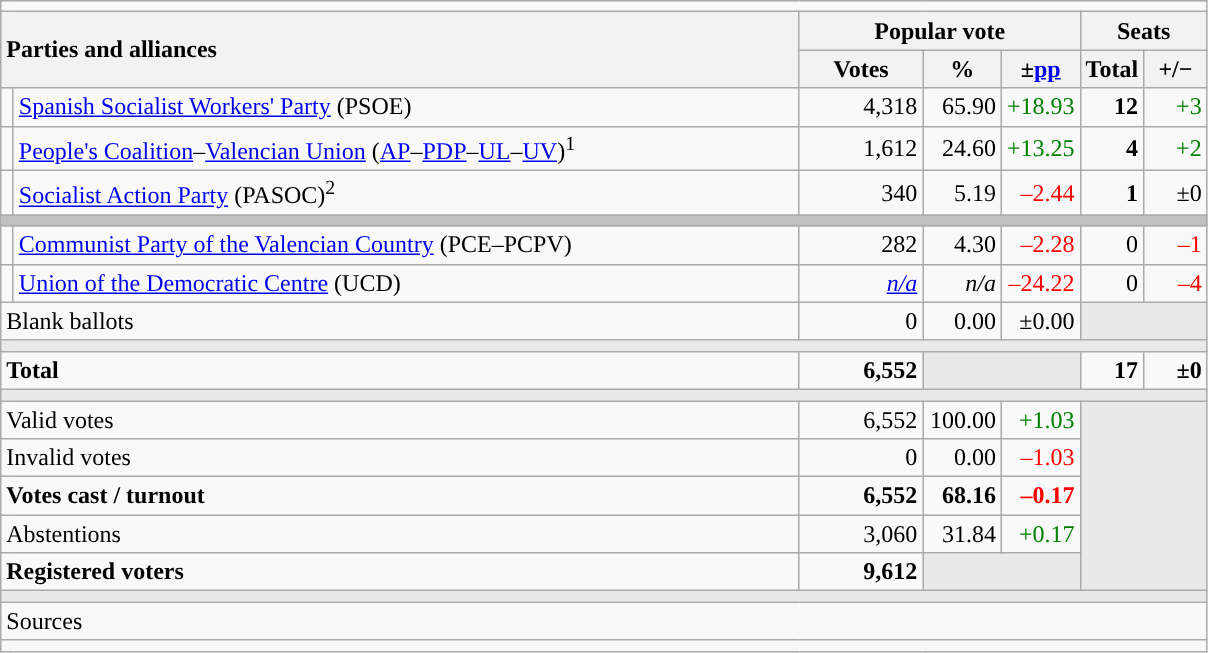<table class="wikitable" style="text-align:right;">
<tr>
<td colspan="7"></td>
</tr>
<tr>
<th style="text-align:left;" rowspan="2" colspan="2" width="525">Parties and alliances</th>
<th colspan="3">Popular vote</th>
<th colspan="2">Seats</th>
</tr>
<tr>
<th width="75">Votes</th>
<th width="45">%</th>
<th width="45">±<a href='#'>pp</a></th>
<th width="35">Total</th>
<th width="35">+/−</th>
</tr>
<tr>
<td width="1" style="color:inherit;background:"></td>
<td align="left"><a href='#'>Spanish Socialist Workers' Party</a> (PSOE)</td>
<td>4,318</td>
<td>65.90</td>
<td style="color:green;">+18.93</td>
<td><strong>12</strong></td>
<td style="color:green;">+3</td>
</tr>
<tr>
<td style="color:inherit;background:"></td>
<td align="left"><a href='#'>People's Coalition</a>–<a href='#'>Valencian Union</a> (<a href='#'>AP</a>–<a href='#'>PDP</a>–<a href='#'>UL</a>–<a href='#'>UV</a>)<sup>1</sup></td>
<td>1,612</td>
<td>24.60</td>
<td style="color:green;">+13.25</td>
<td><strong>4</strong></td>
<td style="color:green;">+2</td>
</tr>
<tr>
<td style="color:inherit;background:"></td>
<td align="left"><a href='#'>Socialist Action Party</a> (PASOC)<sup>2</sup></td>
<td>340</td>
<td>5.19</td>
<td style="color:red;">–2.44</td>
<td><strong>1</strong></td>
<td>±0</td>
</tr>
<tr>
<td colspan="7" bgcolor="#C0C0C0"></td>
</tr>
<tr>
<td style="color:inherit;background:"></td>
<td align="left"><a href='#'>Communist Party of the Valencian Country</a> (PCE–PCPV)</td>
<td>282</td>
<td>4.30</td>
<td style="color:red;">–2.28</td>
<td>0</td>
<td style="color:red;">–1</td>
</tr>
<tr>
<td style="color:inherit;background:"></td>
<td align="left"><a href='#'>Union of the Democratic Centre</a> (UCD)</td>
<td><em><a href='#'>n/a</a></em></td>
<td><em>n/a</em></td>
<td style="color:red;">–24.22</td>
<td>0</td>
<td style="color:red;">–4</td>
</tr>
<tr>
<td align="left" colspan="2">Blank ballots</td>
<td>0</td>
<td>0.00</td>
<td>±0.00</td>
<td bgcolor="#E9E9E9" colspan="2"></td>
</tr>
<tr>
<td colspan="7" bgcolor="#E9E9E9"></td>
</tr>
<tr style="font-weight:bold;">
<td align="left" colspan="2">Total</td>
<td>6,552</td>
<td bgcolor="#E9E9E9" colspan="2"></td>
<td>17</td>
<td>±0</td>
</tr>
<tr>
<td colspan="7" bgcolor="#E9E9E9"></td>
</tr>
<tr>
<td align="left" colspan="2">Valid votes</td>
<td>6,552</td>
<td>100.00</td>
<td style="color:green;">+1.03</td>
<td bgcolor="#E9E9E9" colspan="2" rowspan="5"></td>
</tr>
<tr>
<td align="left" colspan="2">Invalid votes</td>
<td>0</td>
<td>0.00</td>
<td style="color:red;">–1.03</td>
</tr>
<tr style="font-weight:bold;">
<td align="left" colspan="2">Votes cast / turnout</td>
<td>6,552</td>
<td>68.16</td>
<td style="color:red;">–0.17</td>
</tr>
<tr>
<td align="left" colspan="2">Abstentions</td>
<td>3,060</td>
<td>31.84</td>
<td style="color:green;">+0.17</td>
</tr>
<tr style="font-weight:bold;">
<td align="left" colspan="2">Registered voters</td>
<td>9,612</td>
<td bgcolor="#E9E9E9" colspan="2"></td>
</tr>
<tr>
<td colspan="7" bgcolor="#E9E9E9"></td>
</tr>
<tr>
<td align="left" colspan="7">Sources</td>
</tr>
<tr>
<td colspan="7" style="text-align:left; max-width:790px;"></td>
</tr>
</table>
